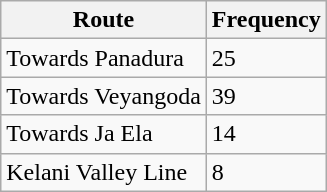<table class="wikitable">
<tr>
<th>Route</th>
<th>Frequency</th>
</tr>
<tr>
<td>Towards Panadura</td>
<td>25</td>
</tr>
<tr>
<td>Towards Veyangoda</td>
<td>39</td>
</tr>
<tr>
<td>Towards Ja Ela</td>
<td>14</td>
</tr>
<tr>
<td>Kelani Valley Line</td>
<td>8</td>
</tr>
</table>
